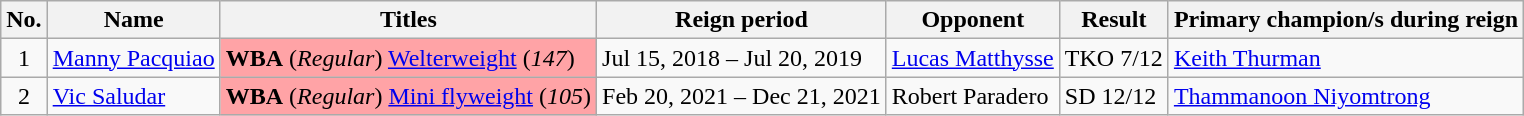<table class="wikitable">
<tr>
<th>No.</th>
<th>Name</th>
<th>Titles</th>
<th>Reign period</th>
<th>Opponent</th>
<th>Result</th>
<th>Primary champion/s during reign</th>
</tr>
<tr>
<td style="text-align:center;">1</td>
<td style="text-align:left;"><a href='#'>Manny Pacquiao</a></td>
<td style="background:#ffa3a6;"><strong>WBA</strong> (<em>Regular</em>) <a href='#'>Welterweight</a> (<em>147</em>)</td>
<td>Jul 15, 2018 – Jul 20, 2019<br></td>
<td><a href='#'>Lucas Matthysse</a></td>
<td>TKO 7/12</td>
<td><a href='#'>Keith Thurman</a><br></td>
</tr>
<tr>
<td style="text-align:center;">2</td>
<td style="text-align:left;"><a href='#'>Vic Saludar</a></td>
<td style="background:#ffa3a6;"><strong>WBA</strong> (<em>Regular</em>) <a href='#'>Mini flyweight</a> (<em>105</em>)</td>
<td>Feb 20, 2021 – Dec 21, 2021</td>
<td>Robert Paradero</td>
<td>SD 12/12</td>
<td><a href='#'>Thammanoon Niyomtrong</a><br></td>
</tr>
</table>
